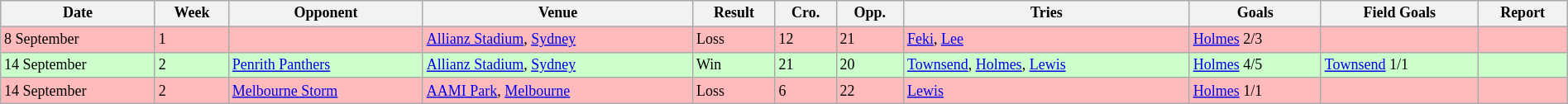<table class="wikitable"  style="font-size:75%; width:100%;">
<tr>
<th>Date</th>
<th>Week</th>
<th>Opponent</th>
<th>Venue</th>
<th>Result</th>
<th>Cro.</th>
<th>Opp.</th>
<th>Tries</th>
<th>Goals</th>
<th>Field Goals</th>
<th>Report</th>
</tr>
<tr style="background: #fbb;">
<td>8 September</td>
<td>1</td>
<td></td>
<td><a href='#'>Allianz Stadium</a>, <a href='#'>Sydney</a></td>
<td>Loss</td>
<td>12</td>
<td>21</td>
<td><a href='#'>Feki</a>, <a href='#'>Lee</a></td>
<td><a href='#'>Holmes</a> 2/3</td>
<td></td>
<td></td>
</tr>
<tr style="background: #cfc;">
<td>14 September</td>
<td>2</td>
<td> <a href='#'>Penrith Panthers</a></td>
<td><a href='#'>Allianz Stadium</a>, <a href='#'>Sydney</a></td>
<td>Win</td>
<td>21</td>
<td>20</td>
<td><a href='#'>Townsend</a>, <a href='#'>Holmes</a>, <a href='#'>Lewis</a></td>
<td><a href='#'>Holmes</a> 4/5</td>
<td><a href='#'>Townsend</a> 1/1</td>
<td></td>
</tr>
<tr style="background: #fbb;">
<td>14 September</td>
<td>2</td>
<td> <a href='#'>Melbourne Storm</a></td>
<td><a href='#'>AAMI Park</a>, <a href='#'>Melbourne</a></td>
<td>Loss</td>
<td>6</td>
<td>22</td>
<td><a href='#'>Lewis</a></td>
<td><a href='#'>Holmes</a> 1/1</td>
<td></td>
<td></td>
</tr>
</table>
